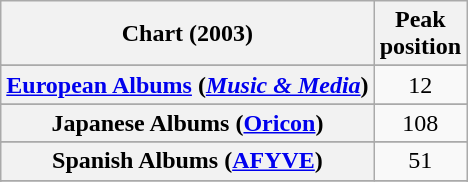<table class="wikitable sortable plainrowheaders" style="text-align:center">
<tr>
<th scope="col">Chart (2003)</th>
<th scope="col">Peak<br>position</th>
</tr>
<tr>
</tr>
<tr>
</tr>
<tr>
</tr>
<tr>
</tr>
<tr>
</tr>
<tr>
<th scope="row"><a href='#'>European Albums</a> (<em><a href='#'>Music & Media</a></em>)</th>
<td>12</td>
</tr>
<tr>
</tr>
<tr>
</tr>
<tr>
</tr>
<tr>
<th scope="row">Japanese Albums (<a href='#'>Oricon</a>)</th>
<td>108</td>
</tr>
<tr>
</tr>
<tr>
</tr>
<tr>
</tr>
<tr>
<th scope="row">Spanish Albums (<a href='#'>AFYVE</a>)</th>
<td>51</td>
</tr>
<tr>
</tr>
<tr>
</tr>
<tr>
</tr>
<tr>
</tr>
</table>
